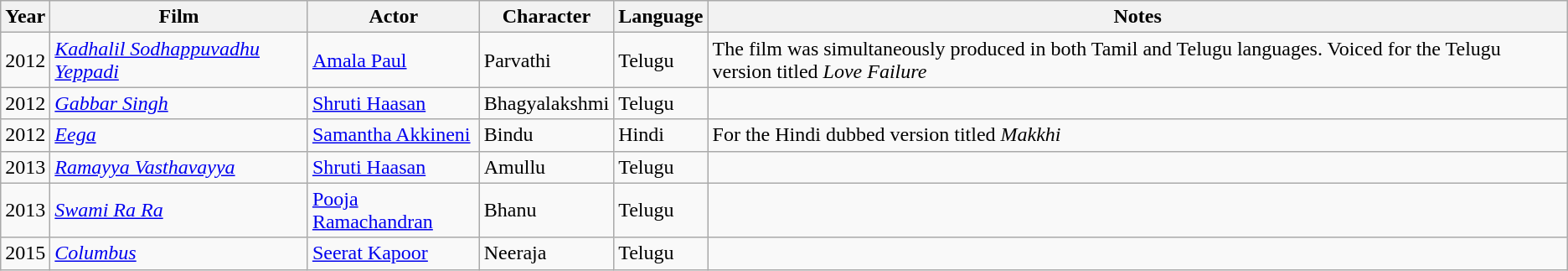<table class="wikitable">
<tr>
<th>Year</th>
<th>Film</th>
<th>Actor</th>
<th>Character</th>
<th>Language</th>
<th>Notes</th>
</tr>
<tr>
<td>2012</td>
<td><em><a href='#'>Kadhalil Sodhappuvadhu Yeppadi</a></em></td>
<td><a href='#'>Amala Paul</a></td>
<td>Parvathi</td>
<td>Telugu</td>
<td>The film was simultaneously produced in both Tamil and Telugu languages. Voiced for the Telugu version titled <em>Love Failure</em></td>
</tr>
<tr>
<td>2012</td>
<td><em><a href='#'>Gabbar Singh</a></em></td>
<td><a href='#'>Shruti Haasan</a></td>
<td>Bhagyalakshmi</td>
<td>Telugu</td>
<td></td>
</tr>
<tr>
<td>2012</td>
<td><em><a href='#'>Eega</a></em></td>
<td><a href='#'>Samantha Akkineni</a></td>
<td>Bindu</td>
<td>Hindi</td>
<td>For the Hindi dubbed version titled <em>Makkhi</em></td>
</tr>
<tr>
<td>2013</td>
<td><em><a href='#'>Ramayya Vasthavayya</a></em></td>
<td><a href='#'>Shruti Haasan</a></td>
<td>Amullu</td>
<td>Telugu</td>
<td></td>
</tr>
<tr>
<td>2013</td>
<td><em><a href='#'>Swami Ra Ra</a></em></td>
<td><a href='#'>Pooja Ramachandran</a></td>
<td>Bhanu</td>
<td>Telugu</td>
<td></td>
</tr>
<tr>
<td>2015</td>
<td><a href='#'><em>Columbus</em></a></td>
<td><a href='#'>Seerat Kapoor</a></td>
<td>Neeraja</td>
<td>Telugu</td>
</tr>
</table>
